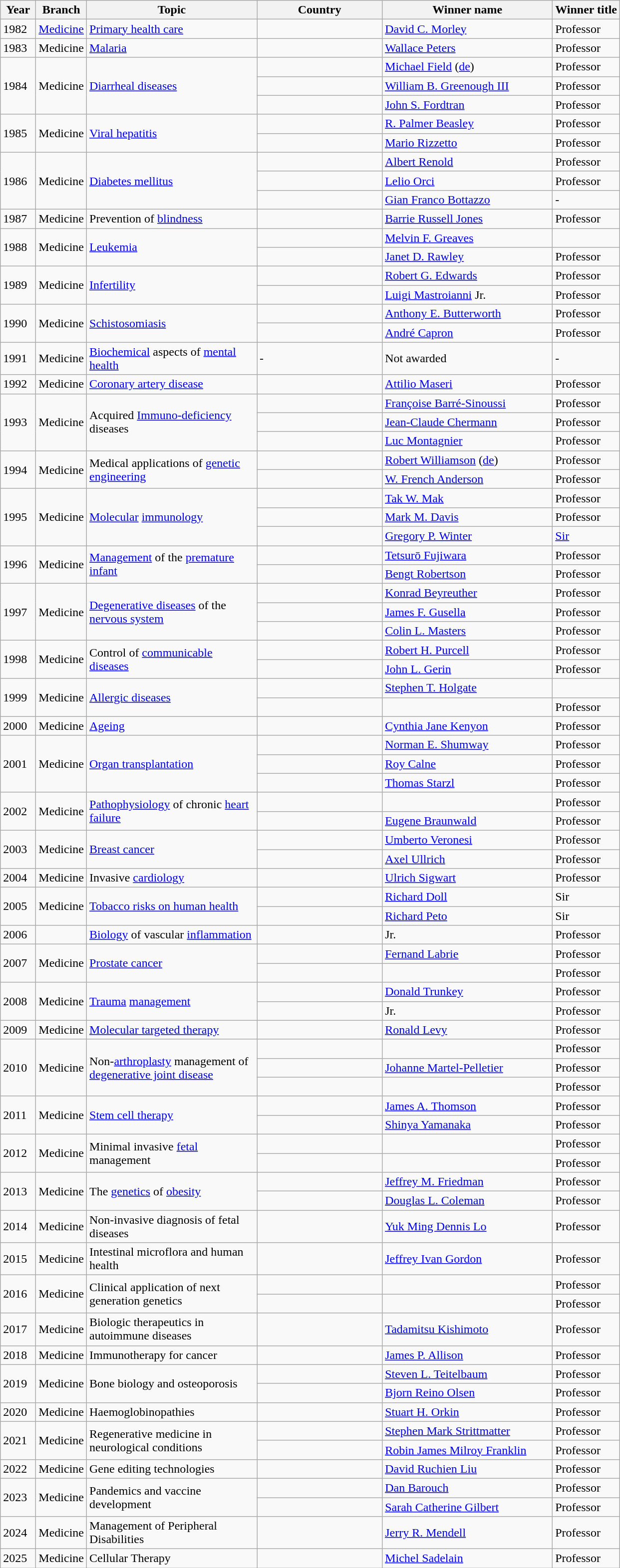<table class="wikitable sortable">
<tr>
<th width=40px>Year</th>
<th width=60px>Branch</th>
<th width=220px>Topic</th>
<th width=160px>Country</th>
<th width=220px>Winner name</th>
<th>Winner title</th>
</tr>
<tr>
<td>1982</td>
<td><a href='#'>Medicine</a></td>
<td><a href='#'>Primary health care</a></td>
<td></td>
<td><a href='#'>David C. Morley</a></td>
<td>Professor</td>
</tr>
<tr>
<td>1983</td>
<td>Medicine</td>
<td><a href='#'>Malaria</a></td>
<td></td>
<td><a href='#'>Wallace Peters</a></td>
<td>Professor</td>
</tr>
<tr>
<td rowspan=3>1984</td>
<td rowspan=3>Medicine</td>
<td rowspan=3><a href='#'>Diarrheal diseases</a></td>
<td></td>
<td><a href='#'>Michael Field</a> (<a href='#'>de</a>)</td>
<td>Professor</td>
</tr>
<tr>
<td></td>
<td><a href='#'>William B. Greenough III</a></td>
<td>Professor</td>
</tr>
<tr>
<td></td>
<td><a href='#'>John S. Fordtran</a></td>
<td>Professor</td>
</tr>
<tr>
<td rowspan=2>1985</td>
<td rowspan=2>Medicine</td>
<td rowspan=2><a href='#'>Viral hepatitis</a></td>
<td></td>
<td><a href='#'>R. Palmer Beasley</a></td>
<td>Professor</td>
</tr>
<tr>
<td></td>
<td><a href='#'>Mario Rizzetto</a></td>
<td>Professor</td>
</tr>
<tr>
<td rowspan=3>1986</td>
<td rowspan=3>Medicine</td>
<td rowspan=3><a href='#'>Diabetes mellitus</a></td>
<td></td>
<td><a href='#'>Albert Renold</a></td>
<td>Professor</td>
</tr>
<tr>
<td></td>
<td><a href='#'>Lelio Orci</a></td>
<td>Professor</td>
</tr>
<tr>
<td></td>
<td><a href='#'>Gian Franco Bottazzo</a></td>
<td>-</td>
</tr>
<tr>
<td>1987</td>
<td>Medicine</td>
<td>Prevention of <a href='#'>blindness</a></td>
<td></td>
<td><a href='#'>Barrie Russell Jones</a></td>
<td>Professor</td>
</tr>
<tr>
<td rowspan=2>1988</td>
<td rowspan=2>Medicine</td>
<td rowspan=2><a href='#'>Leukemia</a></td>
<td></td>
<td><a href='#'>Melvin F. Greaves</a></td>
<td></td>
</tr>
<tr>
<td></td>
<td><a href='#'>Janet D. Rawley</a></td>
<td>Professor</td>
</tr>
<tr>
<td rowspan=2>1989</td>
<td rowspan=2>Medicine</td>
<td rowspan=2><a href='#'>Infertility</a></td>
<td></td>
<td><a href='#'>Robert G. Edwards</a> </td>
<td>Professor</td>
</tr>
<tr>
<td></td>
<td><a href='#'>Luigi Mastroianni</a> Jr.</td>
<td>Professor</td>
</tr>
<tr>
<td rowspan=2>1990</td>
<td rowspan=2>Medicine</td>
<td rowspan=2><a href='#'>Schistosomiasis</a></td>
<td></td>
<td><a href='#'>Anthony E. Butterworth</a></td>
<td>Professor</td>
</tr>
<tr>
<td></td>
<td><a href='#'>André Capron</a></td>
<td>Professor</td>
</tr>
<tr>
<td>1991</td>
<td>Medicine</td>
<td><a href='#'>Biochemical</a> aspects of <a href='#'>mental health</a></td>
<td>-</td>
<td>Not awarded</td>
<td>-</td>
</tr>
<tr>
<td>1992</td>
<td>Medicine</td>
<td><a href='#'>Coronary artery disease</a></td>
<td></td>
<td><a href='#'>Attilio Maseri</a></td>
<td>Professor</td>
</tr>
<tr>
<td rowspan=3>1993</td>
<td rowspan=3>Medicine</td>
<td rowspan=3>Acquired <a href='#'>Immuno-deficiency</a> diseases</td>
<td></td>
<td><a href='#'>Françoise Barré-Sinoussi</a> </td>
<td>Professor</td>
</tr>
<tr>
<td></td>
<td><a href='#'>Jean-Claude Chermann</a></td>
<td>Professor</td>
</tr>
<tr>
<td></td>
<td><a href='#'>Luc Montagnier</a> </td>
<td>Professor</td>
</tr>
<tr>
<td rowspan=2>1994</td>
<td rowspan=2>Medicine</td>
<td rowspan=2>Medical applications of <a href='#'>genetic engineering</a></td>
<td></td>
<td><a href='#'>Robert Williamson</a> (<a href='#'>de</a>)</td>
<td>Professor</td>
</tr>
<tr>
<td></td>
<td><a href='#'>W. French Anderson</a></td>
<td>Professor</td>
</tr>
<tr>
<td rowspan=3>1995</td>
<td rowspan=3>Medicine</td>
<td rowspan=3><a href='#'>Molecular</a> <a href='#'>immunology</a></td>
<td></td>
<td><a href='#'>Tak W. Mak</a></td>
<td>Professor</td>
</tr>
<tr>
<td></td>
<td><a href='#'>Mark M. Davis</a></td>
<td>Professor</td>
</tr>
<tr>
<td></td>
<td><a href='#'>Gregory P. Winter</a> </td>
<td><a href='#'>Sir</a></td>
</tr>
<tr>
<td rowspan=2>1996</td>
<td rowspan=2>Medicine</td>
<td rowspan=2><a href='#'>Management</a> of the <a href='#'>premature infant</a></td>
<td></td>
<td><a href='#'>Tetsurō Fujiwara</a></td>
<td>Professor</td>
</tr>
<tr>
<td></td>
<td><a href='#'>Bengt Robertson</a></td>
<td>Professor</td>
</tr>
<tr>
<td rowspan=3>1997</td>
<td rowspan=3>Medicine</td>
<td rowspan=3><a href='#'>Degenerative diseases</a> of the <a href='#'>nervous system</a></td>
<td></td>
<td><a href='#'>Konrad Beyreuther</a></td>
<td>Professor</td>
</tr>
<tr>
<td></td>
<td><a href='#'>James F. Gusella</a></td>
<td>Professor</td>
</tr>
<tr>
<td></td>
<td><a href='#'>Colin L. Masters</a></td>
<td>Professor</td>
</tr>
<tr>
<td rowspan=2>1998</td>
<td rowspan=2>Medicine</td>
<td rowspan=2>Control of <a href='#'>communicable diseases</a></td>
<td></td>
<td><a href='#'>Robert H. Purcell</a></td>
<td>Professor</td>
</tr>
<tr>
<td></td>
<td><a href='#'>John L. Gerin</a></td>
<td>Professor</td>
</tr>
<tr>
<td rowspan=2>1999</td>
<td rowspan=2>Medicine</td>
<td rowspan=2><a href='#'>Allergic diseases</a></td>
<td></td>
<td><a href='#'>Stephen T. Holgate</a></td>
<td></td>
</tr>
<tr>
<td></td>
<td></td>
<td>Professor</td>
</tr>
<tr>
<td>2000</td>
<td>Medicine</td>
<td><a href='#'>Ageing</a></td>
<td></td>
<td><a href='#'>Cynthia Jane Kenyon</a></td>
<td>Professor</td>
</tr>
<tr>
<td rowspan=3>2001</td>
<td rowspan=3>Medicine</td>
<td rowspan=3><a href='#'>Organ transplantation</a></td>
<td></td>
<td><a href='#'>Norman E. Shumway</a></td>
<td>Professor</td>
</tr>
<tr>
<td></td>
<td><a href='#'>Roy Calne</a></td>
<td>Professor</td>
</tr>
<tr>
<td></td>
<td><a href='#'>Thomas Starzl</a></td>
<td>Professor</td>
</tr>
<tr>
<td rowspan=2>2002</td>
<td rowspan=2>Medicine</td>
<td rowspan=2><a href='#'>Pathophysiology</a> of chronic <a href='#'>heart failure</a></td>
<td></td>
<td></td>
<td>Professor</td>
</tr>
<tr>
<td></td>
<td><a href='#'>Eugene Braunwald</a></td>
<td>Professor</td>
</tr>
<tr>
<td rowspan=2>2003</td>
<td rowspan=2>Medicine</td>
<td rowspan=2><a href='#'>Breast cancer</a></td>
<td></td>
<td><a href='#'>Umberto Veronesi</a></td>
<td>Professor</td>
</tr>
<tr>
<td></td>
<td><a href='#'>Axel Ullrich</a></td>
<td>Professor</td>
</tr>
<tr>
<td>2004</td>
<td>Medicine</td>
<td>Invasive <a href='#'>cardiology</a></td>
<td></td>
<td><a href='#'>Ulrich Sigwart</a></td>
<td>Professor</td>
</tr>
<tr>
<td rowspan=2>2005</td>
<td rowspan=2>Medicine</td>
<td rowspan=2><a href='#'>Tobacco risks on human health</a></td>
<td></td>
<td><a href='#'>Richard Doll</a></td>
<td>Sir</td>
</tr>
<tr>
<td></td>
<td><a href='#'>Richard Peto</a></td>
<td>Sir</td>
</tr>
<tr>
<td>2006</td>
<td></td>
<td><a href='#'>Biology</a> of vascular <a href='#'>inflammation</a></td>
<td></td>
<td> Jr.</td>
<td>Professor</td>
</tr>
<tr>
<td rowspan=2>2007</td>
<td rowspan=2>Medicine</td>
<td rowspan=2><a href='#'>Prostate cancer</a></td>
<td></td>
<td><a href='#'>Fernand Labrie</a></td>
<td>Professor</td>
</tr>
<tr>
<td></td>
<td></td>
<td>Professor</td>
</tr>
<tr>
<td rowspan=2>2008</td>
<td rowspan=2>Medicine</td>
<td rowspan=2><a href='#'>Trauma</a> <a href='#'>management</a></td>
<td></td>
<td><a href='#'>Donald Trunkey</a></td>
<td>Professor</td>
</tr>
<tr>
<td></td>
<td> Jr.</td>
<td>Professor</td>
</tr>
<tr>
<td>2009</td>
<td>Medicine</td>
<td><a href='#'>Molecular targeted therapy</a></td>
<td></td>
<td><a href='#'>Ronald Levy</a></td>
<td>Professor</td>
</tr>
<tr>
<td rowspan=3>2010</td>
<td rowspan=3>Medicine</td>
<td rowspan=3>Non-<a href='#'>arthroplasty</a> management of <a href='#'>degenerative joint disease</a></td>
<td></td>
<td></td>
<td>Professor</td>
</tr>
<tr>
<td></td>
<td><a href='#'>Johanne Martel-Pelletier</a></td>
<td>Professor</td>
</tr>
<tr>
<td></td>
<td></td>
<td>Professor</td>
</tr>
<tr>
<td rowspan=2>2011</td>
<td rowspan=2>Medicine</td>
<td rowspan=2><a href='#'>Stem cell therapy</a></td>
<td></td>
<td><a href='#'>James A. Thomson</a></td>
<td>Professor</td>
</tr>
<tr>
<td></td>
<td><a href='#'>Shinya Yamanaka</a> </td>
<td>Professor</td>
</tr>
<tr>
<td rowspan=2>2012</td>
<td rowspan=2>Medicine</td>
<td rowspan=2>Minimal invasive <a href='#'>fetal</a> management</td>
<td></td>
<td></td>
<td>Professor</td>
</tr>
<tr>
<td></td>
<td></td>
<td>Professor</td>
</tr>
<tr>
<td rowspan=2>2013</td>
<td rowspan=2>Medicine</td>
<td rowspan=2>The <a href='#'>genetics</a> of <a href='#'>obesity</a></td>
<td></td>
<td><a href='#'>Jeffrey M. Friedman</a></td>
<td>Professor</td>
</tr>
<tr>
<td></td>
<td><a href='#'>Douglas L. Coleman</a></td>
<td>Professor</td>
</tr>
<tr>
<td>2014</td>
<td>Medicine</td>
<td>Non-invasive diagnosis of fetal diseases</td>
<td></td>
<td><a href='#'>Yuk Ming Dennis Lo</a></td>
<td>Professor</td>
</tr>
<tr>
<td>2015</td>
<td>Medicine</td>
<td>Intestinal microflora and human health</td>
<td></td>
<td><a href='#'>Jeffrey Ivan Gordon</a></td>
<td>Professor</td>
</tr>
<tr>
<td rowspan=2>2016</td>
<td rowspan=2>Medicine</td>
<td rowspan=2>Clinical application of next generation genetics</td>
<td></td>
<td></td>
<td>Professor</td>
</tr>
<tr>
<td></td>
<td></td>
<td>Professor</td>
</tr>
<tr>
<td>2017</td>
<td>Medicine</td>
<td>Biologic therapeutics in autoimmune diseases</td>
<td></td>
<td><a href='#'>Tadamitsu Kishimoto</a></td>
<td>Professor</td>
</tr>
<tr>
<td>2018</td>
<td>Medicine</td>
<td>Immunotherapy for cancer</td>
<td></td>
<td><a href='#'>James P. Allison</a> </td>
<td>Professor</td>
</tr>
<tr>
<td rowspan=2>2019</td>
<td rowspan=2>Medicine</td>
<td rowspan=2>Bone biology and osteoporosis</td>
<td></td>
<td><a href='#'>Steven L. Teitelbaum</a></td>
<td>Professor</td>
</tr>
<tr>
<td></td>
<td><a href='#'>Bjorn Reino Olsen</a></td>
<td>Professor</td>
</tr>
<tr>
<td>2020</td>
<td>Medicine</td>
<td>Haemoglobinopathies</td>
<td></td>
<td><a href='#'>Stuart H. Orkin</a></td>
<td>Professor</td>
</tr>
<tr>
<td rowspan=2>2021</td>
<td rowspan=2>Medicine</td>
<td rowspan=2>Regenerative medicine in neurological conditions</td>
<td></td>
<td><a href='#'>Stephen Mark Strittmatter</a></td>
<td>Professor</td>
</tr>
<tr>
<td></td>
<td><a href='#'>Robin James Milroy Franklin</a></td>
<td>Professor</td>
</tr>
<tr>
<td>2022</td>
<td>Medicine</td>
<td>Gene editing technologies</td>
<td></td>
<td><a href='#'>David Ruchien Liu</a></td>
<td>Professor</td>
</tr>
<tr>
<td rowspan=2>2023</td>
<td rowspan=2>Medicine</td>
<td rowspan=2>Pandemics and vaccine development</td>
<td></td>
<td><a href='#'>Dan Barouch</a></td>
<td>Professor</td>
</tr>
<tr>
<td></td>
<td><a href='#'>Sarah Catherine Gilbert</a></td>
<td>Professor</td>
</tr>
<tr>
<td>2024</td>
<td>Medicine</td>
<td>Management of Peripheral Disabilities</td>
<td></td>
<td><a href='#'>Jerry R. Mendell</a></td>
<td>Professor</td>
</tr>
<tr>
<td>2025</td>
<td>Medicine</td>
<td>Cellular Therapy</td>
<td></td>
<td><a href='#'>Michel Sadelain</a></td>
<td>Professor</td>
</tr>
</table>
